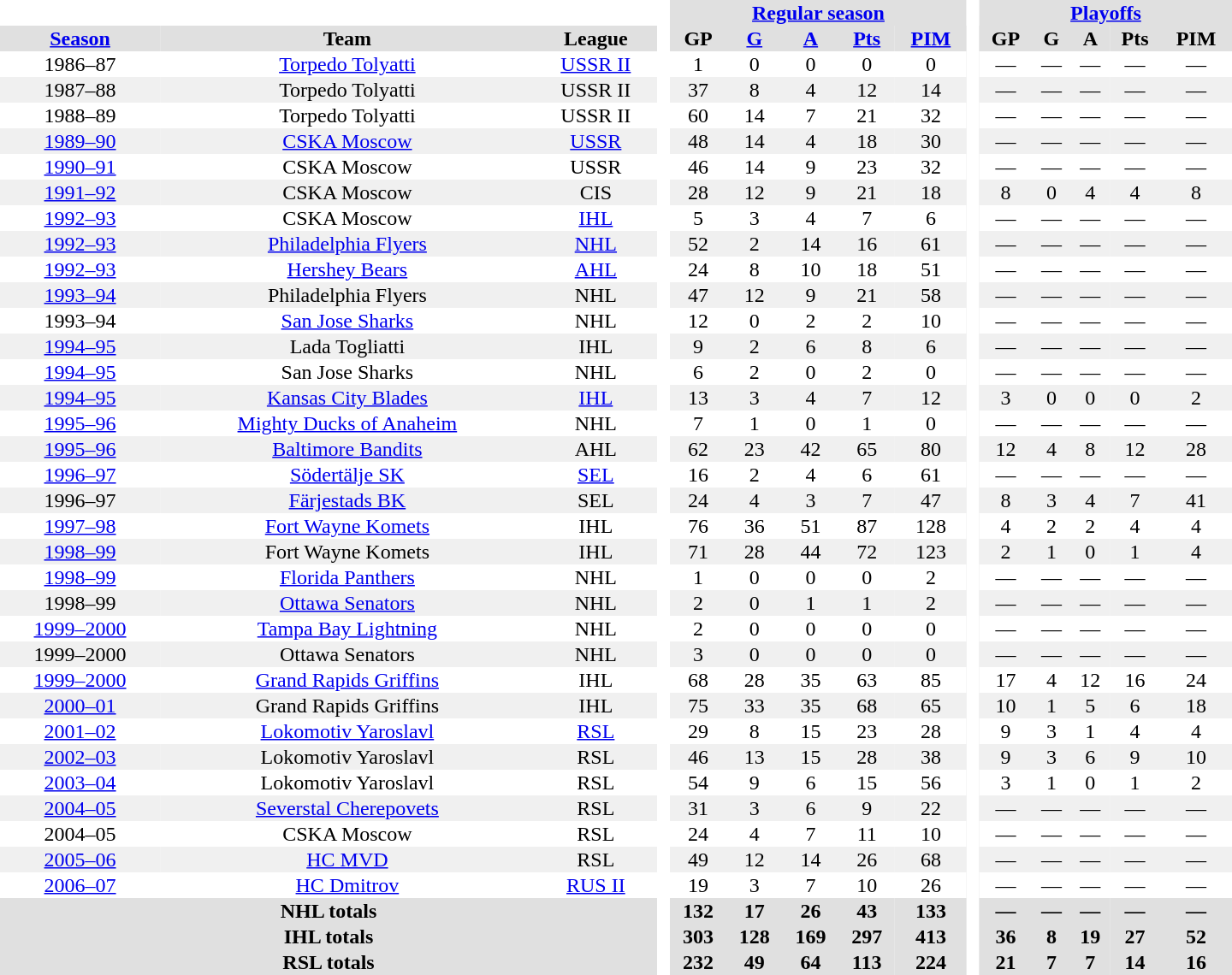<table border="0" cellpadding="1" cellspacing="0" style="text-align:center; width:60em;">
<tr style="background:#e0e0e0;">
<th colspan="3"  bgcolor="#ffffff"> </th>
<th rowspan="99" bgcolor="#ffffff"> </th>
<th colspan="5"><a href='#'>Regular season</a></th>
<th rowspan="99" bgcolor="#ffffff"> </th>
<th colspan="5"><a href='#'>Playoffs</a></th>
</tr>
<tr style="background:#e0e0e0;">
<th><a href='#'>Season</a></th>
<th>Team</th>
<th>League</th>
<th>GP</th>
<th><a href='#'>G</a></th>
<th><a href='#'>A</a></th>
<th><a href='#'>Pts</a></th>
<th><a href='#'>PIM</a></th>
<th>GP</th>
<th>G</th>
<th>A</th>
<th>Pts</th>
<th>PIM</th>
</tr>
<tr>
<td>1986–87</td>
<td><a href='#'>Torpedo Tolyatti</a></td>
<td><a href='#'>USSR II</a></td>
<td>1</td>
<td>0</td>
<td>0</td>
<td>0</td>
<td>0</td>
<td>—</td>
<td>—</td>
<td>—</td>
<td>—</td>
<td>—</td>
</tr>
<tr bgcolor="#f0f0f0">
<td>1987–88</td>
<td>Torpedo Tolyatti</td>
<td>USSR II</td>
<td>37</td>
<td>8</td>
<td>4</td>
<td>12</td>
<td>14</td>
<td>—</td>
<td>—</td>
<td>—</td>
<td>—</td>
<td>—</td>
</tr>
<tr>
<td>1988–89</td>
<td>Torpedo Tolyatti</td>
<td>USSR II</td>
<td>60</td>
<td>14</td>
<td>7</td>
<td>21</td>
<td>32</td>
<td>—</td>
<td>—</td>
<td>—</td>
<td>—</td>
<td>—</td>
</tr>
<tr bgcolor="#f0f0f0">
<td><a href='#'>1989–90</a></td>
<td><a href='#'>CSKA Moscow</a></td>
<td><a href='#'>USSR</a></td>
<td>48</td>
<td>14</td>
<td>4</td>
<td>18</td>
<td>30</td>
<td>—</td>
<td>—</td>
<td>—</td>
<td>—</td>
<td>—</td>
</tr>
<tr>
<td><a href='#'>1990–91</a></td>
<td>CSKA Moscow</td>
<td>USSR</td>
<td>46</td>
<td>14</td>
<td>9</td>
<td>23</td>
<td>32</td>
<td>—</td>
<td>—</td>
<td>—</td>
<td>—</td>
<td>—</td>
</tr>
<tr bgcolor="#f0f0f0">
<td><a href='#'>1991–92</a></td>
<td>CSKA Moscow</td>
<td>CIS</td>
<td>28</td>
<td>12</td>
<td>9</td>
<td>21</td>
<td>18</td>
<td>8</td>
<td>0</td>
<td>4</td>
<td>4</td>
<td>8</td>
</tr>
<tr>
<td><a href='#'>1992–93</a></td>
<td>CSKA Moscow</td>
<td><a href='#'>IHL</a></td>
<td>5</td>
<td>3</td>
<td>4</td>
<td>7</td>
<td>6</td>
<td>—</td>
<td>—</td>
<td>—</td>
<td>—</td>
<td>—</td>
</tr>
<tr bgcolor="#f0f0f0">
<td><a href='#'>1992–93</a></td>
<td><a href='#'>Philadelphia Flyers</a></td>
<td><a href='#'>NHL</a></td>
<td>52</td>
<td>2</td>
<td>14</td>
<td>16</td>
<td>61</td>
<td>—</td>
<td>—</td>
<td>—</td>
<td>—</td>
<td>—</td>
</tr>
<tr>
<td><a href='#'>1992–93</a></td>
<td><a href='#'>Hershey Bears</a></td>
<td><a href='#'>AHL</a></td>
<td>24</td>
<td>8</td>
<td>10</td>
<td>18</td>
<td>51</td>
<td>—</td>
<td>—</td>
<td>—</td>
<td>—</td>
<td>—</td>
</tr>
<tr bgcolor="#f0f0f0">
<td><a href='#'>1993–94</a></td>
<td>Philadelphia Flyers</td>
<td>NHL</td>
<td>47</td>
<td>12</td>
<td>9</td>
<td>21</td>
<td>58</td>
<td>—</td>
<td>—</td>
<td>—</td>
<td>—</td>
<td>—</td>
</tr>
<tr>
<td>1993–94</td>
<td><a href='#'>San Jose Sharks</a></td>
<td>NHL</td>
<td>12</td>
<td>0</td>
<td>2</td>
<td>2</td>
<td>10</td>
<td>—</td>
<td>—</td>
<td>—</td>
<td>—</td>
<td>—</td>
</tr>
<tr bgcolor="#f0f0f0">
<td><a href='#'>1994–95</a></td>
<td>Lada Togliatti</td>
<td>IHL</td>
<td>9</td>
<td>2</td>
<td>6</td>
<td>8</td>
<td>6</td>
<td>—</td>
<td>—</td>
<td>—</td>
<td>—</td>
<td>—</td>
</tr>
<tr>
<td><a href='#'>1994–95</a></td>
<td>San Jose Sharks</td>
<td>NHL</td>
<td>6</td>
<td>2</td>
<td>0</td>
<td>2</td>
<td>0</td>
<td>—</td>
<td>—</td>
<td>—</td>
<td>—</td>
<td>—</td>
</tr>
<tr bgcolor="#f0f0f0">
<td><a href='#'>1994–95</a></td>
<td><a href='#'>Kansas City Blades</a></td>
<td><a href='#'>IHL</a></td>
<td>13</td>
<td>3</td>
<td>4</td>
<td>7</td>
<td>12</td>
<td>3</td>
<td>0</td>
<td>0</td>
<td>0</td>
<td>2</td>
</tr>
<tr>
<td><a href='#'>1995–96</a></td>
<td><a href='#'>Mighty Ducks of Anaheim</a></td>
<td>NHL</td>
<td>7</td>
<td>1</td>
<td>0</td>
<td>1</td>
<td>0</td>
<td>—</td>
<td>—</td>
<td>—</td>
<td>—</td>
<td>—</td>
</tr>
<tr bgcolor="#f0f0f0">
<td><a href='#'>1995–96</a></td>
<td><a href='#'>Baltimore Bandits</a></td>
<td>AHL</td>
<td>62</td>
<td>23</td>
<td>42</td>
<td>65</td>
<td>80</td>
<td>12</td>
<td>4</td>
<td>8</td>
<td>12</td>
<td>28</td>
</tr>
<tr>
<td><a href='#'>1996–97</a></td>
<td><a href='#'>Södertälje SK</a></td>
<td><a href='#'>SEL</a></td>
<td>16</td>
<td>2</td>
<td>4</td>
<td>6</td>
<td>61</td>
<td>—</td>
<td>—</td>
<td>—</td>
<td>—</td>
<td>—</td>
</tr>
<tr bgcolor="#f0f0f0">
<td>1996–97</td>
<td><a href='#'>Färjestads BK</a></td>
<td>SEL</td>
<td>24</td>
<td>4</td>
<td>3</td>
<td>7</td>
<td>47</td>
<td>8</td>
<td>3</td>
<td>4</td>
<td>7</td>
<td>41</td>
</tr>
<tr>
<td><a href='#'>1997–98</a></td>
<td><a href='#'>Fort Wayne Komets</a></td>
<td>IHL</td>
<td>76</td>
<td>36</td>
<td>51</td>
<td>87</td>
<td>128</td>
<td>4</td>
<td>2</td>
<td>2</td>
<td>4</td>
<td>4</td>
</tr>
<tr bgcolor="#f0f0f0">
<td><a href='#'>1998–99</a></td>
<td>Fort Wayne Komets</td>
<td>IHL</td>
<td>71</td>
<td>28</td>
<td>44</td>
<td>72</td>
<td>123</td>
<td>2</td>
<td>1</td>
<td>0</td>
<td>1</td>
<td>4</td>
</tr>
<tr>
<td><a href='#'>1998–99</a></td>
<td><a href='#'>Florida Panthers</a></td>
<td>NHL</td>
<td>1</td>
<td>0</td>
<td>0</td>
<td>0</td>
<td>2</td>
<td>—</td>
<td>—</td>
<td>—</td>
<td>—</td>
<td>—</td>
</tr>
<tr bgcolor="#f0f0f0">
<td>1998–99</td>
<td><a href='#'>Ottawa Senators</a></td>
<td>NHL</td>
<td>2</td>
<td>0</td>
<td>1</td>
<td>1</td>
<td>2</td>
<td>—</td>
<td>—</td>
<td>—</td>
<td>—</td>
<td>—</td>
</tr>
<tr>
<td><a href='#'>1999–2000</a></td>
<td><a href='#'>Tampa Bay Lightning</a></td>
<td>NHL</td>
<td>2</td>
<td>0</td>
<td>0</td>
<td>0</td>
<td>0</td>
<td>—</td>
<td>—</td>
<td>—</td>
<td>—</td>
<td>—</td>
</tr>
<tr bgcolor="#f0f0f0">
<td>1999–2000</td>
<td>Ottawa Senators</td>
<td>NHL</td>
<td>3</td>
<td>0</td>
<td>0</td>
<td>0</td>
<td>0</td>
<td>—</td>
<td>—</td>
<td>—</td>
<td>—</td>
<td>—</td>
</tr>
<tr>
<td><a href='#'>1999–2000</a></td>
<td><a href='#'>Grand Rapids Griffins</a></td>
<td>IHL</td>
<td>68</td>
<td>28</td>
<td>35</td>
<td>63</td>
<td>85</td>
<td>17</td>
<td>4</td>
<td>12</td>
<td>16</td>
<td>24</td>
</tr>
<tr bgcolor="#f0f0f0">
<td><a href='#'>2000–01</a></td>
<td>Grand Rapids Griffins</td>
<td>IHL</td>
<td>75</td>
<td>33</td>
<td>35</td>
<td>68</td>
<td>65</td>
<td>10</td>
<td>1</td>
<td>5</td>
<td>6</td>
<td>18</td>
</tr>
<tr>
<td><a href='#'>2001–02</a></td>
<td><a href='#'>Lokomotiv Yaroslavl</a></td>
<td><a href='#'>RSL</a></td>
<td>29</td>
<td>8</td>
<td>15</td>
<td>23</td>
<td>28</td>
<td>9</td>
<td>3</td>
<td>1</td>
<td>4</td>
<td>4</td>
</tr>
<tr bgcolor="#f0f0f0">
<td><a href='#'>2002–03</a></td>
<td>Lokomotiv Yaroslavl</td>
<td>RSL</td>
<td>46</td>
<td>13</td>
<td>15</td>
<td>28</td>
<td>38</td>
<td>9</td>
<td>3</td>
<td>6</td>
<td>9</td>
<td>10</td>
</tr>
<tr>
<td><a href='#'>2003–04</a></td>
<td>Lokomotiv Yaroslavl</td>
<td>RSL</td>
<td>54</td>
<td>9</td>
<td>6</td>
<td>15</td>
<td>56</td>
<td>3</td>
<td>1</td>
<td>0</td>
<td>1</td>
<td>2</td>
</tr>
<tr bgcolor="#f0f0f0">
<td><a href='#'>2004–05</a></td>
<td><a href='#'>Severstal Cherepovets</a></td>
<td>RSL</td>
<td>31</td>
<td>3</td>
<td>6</td>
<td>9</td>
<td>22</td>
<td>—</td>
<td>—</td>
<td>—</td>
<td>—</td>
<td>—</td>
</tr>
<tr>
<td>2004–05</td>
<td>CSKA Moscow</td>
<td>RSL</td>
<td>24</td>
<td>4</td>
<td>7</td>
<td>11</td>
<td>10</td>
<td>—</td>
<td>—</td>
<td>—</td>
<td>—</td>
<td>—</td>
</tr>
<tr bgcolor="#f0f0f0">
<td><a href='#'>2005–06</a></td>
<td><a href='#'>HC MVD</a></td>
<td>RSL</td>
<td>49</td>
<td>12</td>
<td>14</td>
<td>26</td>
<td>68</td>
<td>—</td>
<td>—</td>
<td>—</td>
<td>—</td>
<td>—</td>
</tr>
<tr>
<td><a href='#'>2006–07</a></td>
<td><a href='#'>HC Dmitrov</a></td>
<td><a href='#'>RUS II</a></td>
<td>19</td>
<td>3</td>
<td>7</td>
<td>10</td>
<td>26</td>
<td>—</td>
<td>—</td>
<td>—</td>
<td>—</td>
<td>—</td>
</tr>
<tr bgcolor="#e0e0e0">
<th colspan="3">NHL totals</th>
<th>132</th>
<th>17</th>
<th>26</th>
<th>43</th>
<th>133</th>
<th>—</th>
<th>—</th>
<th>—</th>
<th>—</th>
<th>—</th>
</tr>
<tr bgcolor="#e0e0e0">
<th colspan="3">IHL totals</th>
<th>303</th>
<th>128</th>
<th>169</th>
<th>297</th>
<th>413</th>
<th>36</th>
<th>8</th>
<th>19</th>
<th>27</th>
<th>52</th>
</tr>
<tr bgcolor="#e0e0e0">
<th colspan="3">RSL totals</th>
<th>232</th>
<th>49</th>
<th>64</th>
<th>113</th>
<th>224</th>
<th>21</th>
<th>7</th>
<th>7</th>
<th>14</th>
<th>16</th>
</tr>
</table>
